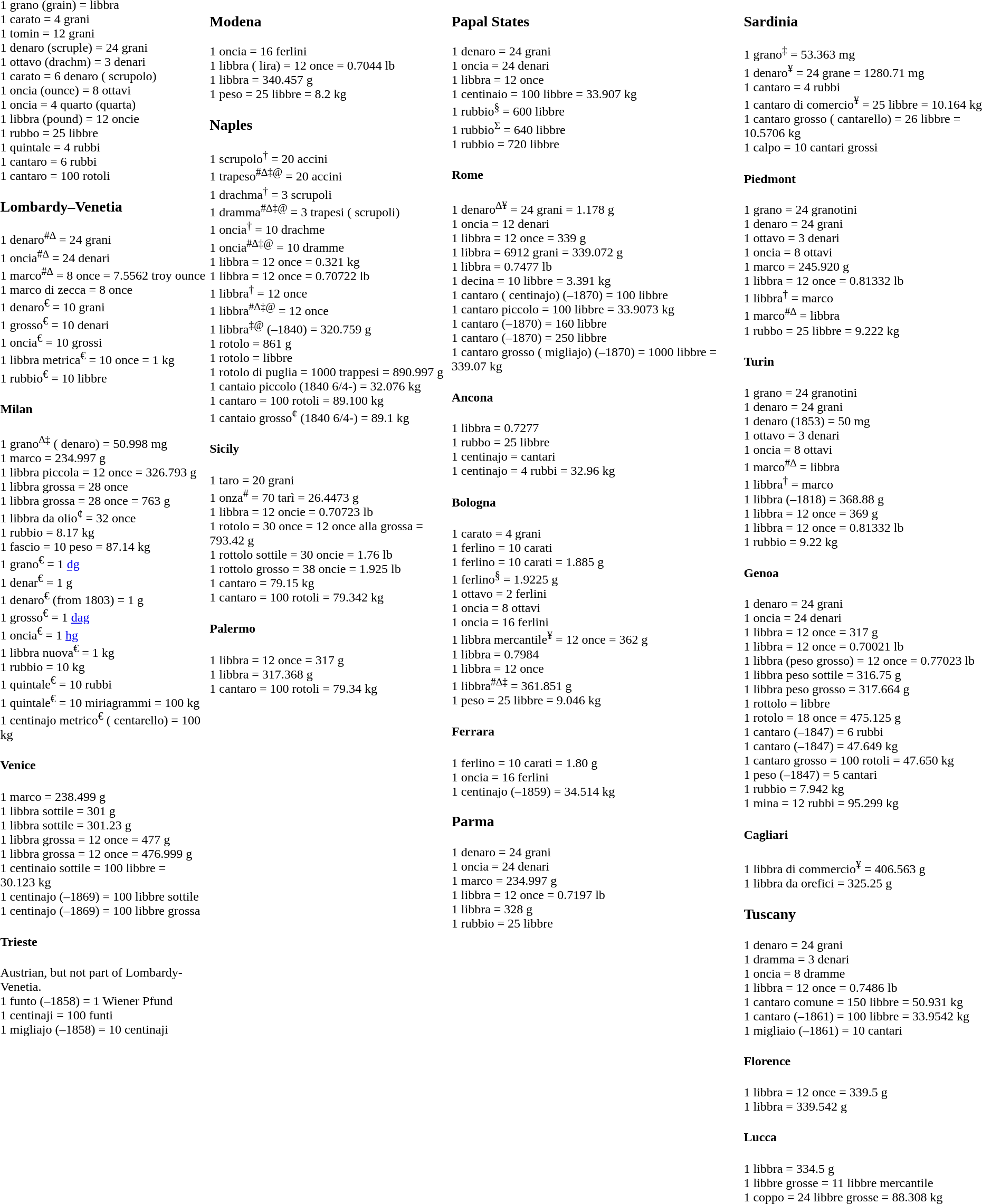<table>
<tr>
<td valign="top"><br>1 grano (grain) =  libbra <br>
1 carato = 4 grani <br>
1 tomin = 12 grani <br>
1 denaro (scruple) = 24 grani <br>
1 ottavo (drachm) = 3 denari <br>
1 carato = 6 denaro ( scrupolo) <br>
1 oncia (ounce) = 8 ottavi <br>
1 oncia = 4 quarto (quarta) <br>
1 libbra (pound) = 12 oncie <br>
1 rubbo = 25 libbre <br>
1 quintale = 4 rubbi <br>
1 cantaro = 6 rubbi <br>
1 cantaro = 100 rotoli <h3>Lombardy–Venetia</h3>1 denaro<sup>#∆</sup> = 24 grani <br>
1 oncia<sup>#∆</sup> = 24 denari <br>
1 marco<sup>#∆</sup> = 8 once = 7.5562 troy ounce <br>
1 marco di zecca = 8 once <br>1 denaro<sup>€</sup> = 10 grani <br>
1 grosso<sup>€</sup> = 10 denari <br>
1 oncia<sup>€</sup> = 10 grossi <br>
1 libbra metrica<sup>€</sup> = 10 once = 1 kg <br>
1 rubbio<sup>€</sup> = 10 libbre <h4>Milan</h4>1 grano<sup>∆‡</sup> ( denaro) = 50.998 mg <br>
1 marco = 234.997 g <br>
1 libbra piccola = 12 once = 326.793 g <br>
1 libbra grossa = 28 once <br>
1 libbra grossa = 28 once = 763 g <br>
1 libbra da olio<sup>¢</sup> = 32 once <br>
1 rubbio = 8.17 kg <br>
1 fascio = 10 peso = 87.14 kg <br>1 grano<sup>€</sup> = 1 <a href='#'>dg</a> <br>
1 denar<sup>€</sup> = 1 g <br>
1 denaro<sup>€</sup> (from 1803) = 1 g <br>
1 grosso<sup>€</sup> = 1 <a href='#'>dag</a> <br>
1 oncia<sup>€</sup> = 1 <a href='#'>hg</a> <br>
1 libbra nuova<sup>€</sup> = 1 kg <br>
1 rubbio = 10 kg <br>
1 quintale<sup>€</sup> = 10 rubbi <br>
1 quintale<sup>€</sup> = 10 miriagrammi = 100 kg <br>
1 centinajo metrico<sup>€</sup> ( centarello) = 100 kg <h4>Venice</h4>1 marco = 238.499 g <br>
1 libbra sottile = 301 g <br>
1 libbra sottile = 301.23 g <br>
1 libbra grossa = 12 once = 477 g <br>
1 libbra grossa = 12 once = 476.999 g <br>
1 centinaio sottile = 100 libbre = 30.123 kg <br>
1 centinajo (–1869) = 100 libbre sottile <br>
1 centinajo (–1869) = 100 libbre grossa <h4>Trieste</h4>Austrian, but not part of Lombardy-Venetia.<br>1 funto (–1858) = 1 Wiener Pfund <br>
1 centinaji = 100 funti <br>
1 migliajo (–1858) = 10 centinaji </td>
<td valign="top"><br><h3>Modena</h3>1 oncia = 16 ferlini <br>
1 libbra ( lira) = 12 once = 0.7044 lb <br>
1 libbra = 340.457 g <br>
1 peso = 25 libbre = 8.2 kg <h3>Naples</h3>1 scrupolo<sup>†</sup> = 20 accini <br>
1 trapeso<sup>#∆‡@</sup> = 20 accini <br>
1 drachma<sup>†</sup> = 3 scrupoli <br>
1 dramma<sup>#∆‡@</sup> = 3 trapesi ( scrupoli)<br>
1 oncia<sup>†</sup> = 10 drachme <br>
1 oncia<sup>#∆‡@</sup> = 10 dramme <br>
1 libbra = 12 once = 0.321 kg <br>
1 libbra = 12 once = 0.70722 lb <br>
1 libbra<sup>†</sup> = 12 once <br>
1 libbra<sup>#∆‡@</sup> = 12 once <br>
1 libbra<sup>‡@</sup> (–1840) = 320.759 g <br>
1 rotolo = 861 g <br>
1 rotolo =  libbre <br>
1 rotolo di puglia = 1000 trappesi = 890.997 g <br>
1 cantaio piccolo (1840 6/4-) = 32.076 kg <br>
1 cantaro = 100 rotoli = 89.100 kg <br>
1 cantaio grosso<sup>¢</sup> (1840 6/4-) = 89.1 kg <h4>Sicily</h4>1 taro = 20 grani <br>
1 onza<sup>#</sup> = 70 tarì = 26.4473 g <br>
1 libbra = 12 oncie = 0.70723 lb <br>
1 rotolo = 30 once = 12 once alla grossa = 793.42 g <br>
1 rottolo sottile = 30 oncie = 1.76 lb <br>
1 rottolo grosso = 38 oncie = 1.925 lb <br>
1 cantaro = 79.15 kg <br>
1 cantaro = 100 rotoli = 79.342 kg <h4>Palermo</h4>1 libbra = 12 once = 317 g <br>
1 libbra = 317.368 g <br>
1 cantaro = 100 rotoli = 79.34 kg </td>
<td valign="top"><br><h3>Papal States</h3>1 denaro = 24 grani <br>
1 oncia = 24 denari <br>
1 libbra = 12 once <br>
1 centinaio = 100 libbre = 33.907 kg <br>
1 rubbio<sup>§</sup> = 600 libbre <br>
1 rubbio<sup>Σ</sup> = 640 libbre <br>
1 rubbio = 720 libbre <h4>Rome</h4>1 denaro<sup>∆¥</sup> = 24 grani = 1.178 g <br>
1 oncia = 12 denari <br>
1 libbra = 12 once = 339 g <br>
1 libbra = 6912 grani = 339.072 g <br>
1 libbra = 0.7477 lb <br>
1 decina = 10 libbre = 3.391 kg <br>
1 cantaro ( centinajo) (–1870) = 100 libbre <br>
1 cantaro piccolo = 100 libbre = 33.9073 kg <br>
1 cantaro (–1870) = 160 libbre <br>
1 cantaro (–1870) = 250 libbre <br>
1 cantaro grosso ( migliajo) (–1870) = 1000 libbre = 339.07 kg <h4>Ancona</h4>1 libbra = 0.7277 <br>
1 rubbo = 25 libbre <br>
1 centinajo =  cantari <br>
1 centinajo = 4 rubbi = 32.96 kg <h4>Bologna</h4>1 carato = 4 grani <br>
1 ferlino = 10 carati <br>
1 ferlino = 10 carati = 1.885 g <br>
1 ferlino<sup>§</sup> = 1.9225 g <br>
1 ottavo = 2 ferlini <br>
1 oncia = 8 ottavi <br>
1 oncia = 16 ferlini <br>
1 libbra mercantile<sup>¥</sup> = 12 once = 362 g <br>
1 libbra = 0.7984 <br>
1 libbra = 12 once <br>
1 libbra<sup>#∆‡</sup> = 361.851 g <br>
1 peso = 25 libbre = 9.046 kg <h4>Ferrara</h4>1 ferlino = 10 carati = 1.80 g <br>
1 oncia = 16 ferlini <br>
1 centinajo (–1859) = 34.514 kg <h3>Parma</h3>1 denaro = 24 grani <br>
1 oncia = 24 denari <br>
1 marco = 234.997 g <br>
1 libbra = 12 once = 0.7197 lb <br>
1 libbra = 328 g <br>
1 rubbio = 25 libbre </td>
<td valign="top"><br><h3>Sardinia</h3>1 grano<sup>‡</sup> = 53.363 mg <br>
1 denaro<sup>¥</sup> = 24 grane = 1280.71 mg <br>
1 cantaro = 4 rubbi <br>
1 cantaro di comercio<sup>¥</sup> = 25 libbre = 10.164 kg <br>
1 cantaro grosso ( cantarello) = 26 libbre = 10.5706 kg <br>
1 calpo = 10 cantari grossi <h4>Piedmont</h4>1 grano = 24 granotini <br>
1 denaro = 24 grani <br>
1 ottavo = 3 denari <br>
1 oncia = 8 ottavi <br>
1 marco = 245.920 g <br>
1 libbra = 12 once = 0.81332 lb <br>
1 libbra<sup>†</sup> =  marco <br>
1 marco<sup>#∆</sup> =  libbra <br>
1 rubbo = 25 libbre = 9.222 kg <h4>Turin</h4>1 grano = 24 granotini <br>
1 denaro = 24 grani <br>
1 denaro (1853) = 50 mg <br>
1 ottavo = 3 denari <br>
1 oncia = 8 ottavi <br>
1 marco<sup>#∆</sup> =  libbra <br>
1 libbra<sup>†</sup> =  marco <br>
1 libbra (–1818) = 368.88 g <br>
1 libbra = 12 once = 369 g <br>
1 libbra = 12 once = 0.81332 lb <br>
1 rubbio = 9.22 kg <h4>Genoa</h4>1 denaro = 24 grani <br>
1 oncia = 24 denari <br>
1 libbra = 12 once = 317 g <br>
1 libbra = 12 once = 0.70021 lb <br>
1 libbra (peso grosso) = 12 once = 0.77023 lb <br>
1 libbra peso sottile = 316.75 g <br>
1 libbra peso grosso = 317.664 g <br>
1 rottolo =  libbre <br>
1 rotolo = 18 once = 475.125 g <br>
1 cantaro (–1847) = 6 rubbi <br>
1 cantaro (–1847) = 47.649 kg <br>
1 cantaro grosso = 100 rotoli = 47.650 kg <br>
1 peso (–1847) = 5 cantari <br>
1 rubbio = 7.942 kg <br>
1 mina = 12 rubbi = 95.299 kg <h4>Cagliari</h4>1 libbra di commercio<sup>¥</sup> = 406.563 g <br>
1 libbra da orefici = 325.25 g <h3>Tuscany</h3>1 denaro = 24 grani <br>
1 dramma = 3 denari <br>
1 oncia = 8 dramme <br>
1 libbra = 12 once = 0.7486 lb <br>
1 cantaro comune = 150 libbre = 50.931 kg <br>
1 cantaro (–1861) = 100 libbre = 33.9542 kg <br>
1 migliaio (–1861) = 10 cantari <h4>Florence</h4>1 libbra = 12 once = 339.5 g <br>
1 libbra = 339.542 g <h4>Lucca</h4>1 libbra = 334.5 g <br>
1 libbre grosse = 11 libbre mercantile <br>
1 coppo = 24 libbre grosse = 88.308 kg </td>
</tr>
</table>
